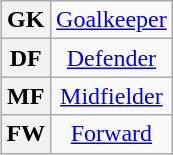<table class="wikitable plainrowheaders" style="text-align:center; margin-left:1em; float:right;">
<tr>
<th>GK</th>
<td><a href='#'>Goalkeeper</a></td>
</tr>
<tr>
<th>DF</th>
<td><a href='#'>Defender</a></td>
</tr>
<tr>
<th>MF</th>
<td><a href='#'>Midfielder</a></td>
</tr>
<tr>
<th>FW</th>
<td><a href='#'>Forward</a></td>
</tr>
</table>
